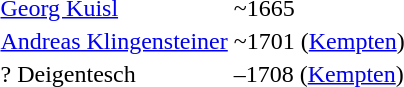<table>
<tr>
<td><a href='#'>Georg Kuisl</a></td>
<td>~1665</td>
</tr>
<tr>
<td><a href='#'>Andreas Klingensteiner</a></td>
<td>~1701 (<a href='#'>Kempten</a>)</td>
</tr>
<tr>
<td>? Deigentesch</td>
<td>–1708 (<a href='#'>Kempten</a>)</td>
</tr>
<tr>
</tr>
</table>
